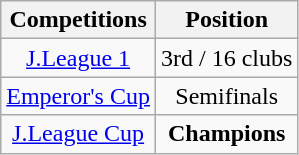<table class="wikitable" style="text-align:center;">
<tr>
<th>Competitions</th>
<th>Position</th>
</tr>
<tr>
<td><a href='#'>J.League 1</a></td>
<td>3rd / 16 clubs</td>
</tr>
<tr>
<td><a href='#'>Emperor's Cup</a></td>
<td>Semifinals</td>
</tr>
<tr>
<td><a href='#'>J.League Cup</a></td>
<td><strong>Champions</strong></td>
</tr>
</table>
